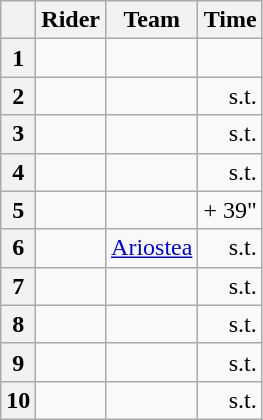<table class="wikitable">
<tr>
<th></th>
<th>Rider</th>
<th>Team</th>
<th>Time</th>
</tr>
<tr>
<th>1</th>
<td></td>
<td></td>
<td align="right"></td>
</tr>
<tr>
<th>2</th>
<td></td>
<td></td>
<td align="right">s.t.</td>
</tr>
<tr>
<th>3</th>
<td></td>
<td></td>
<td align="right">s.t.</td>
</tr>
<tr>
<th>4</th>
<td></td>
<td></td>
<td align="right">s.t.</td>
</tr>
<tr>
<th>5</th>
<td></td>
<td></td>
<td align="right">+ 39"</td>
</tr>
<tr>
<th>6</th>
<td></td>
<td><a href='#'>Ariostea</a></td>
<td align="right">s.t.</td>
</tr>
<tr>
<th>7</th>
<td></td>
<td></td>
<td align="right">s.t.</td>
</tr>
<tr>
<th>8</th>
<td></td>
<td></td>
<td align="right">s.t.</td>
</tr>
<tr>
<th>9</th>
<td></td>
<td></td>
<td align="right">s.t.</td>
</tr>
<tr>
<th>10</th>
<td></td>
<td></td>
<td align="right">s.t.</td>
</tr>
</table>
